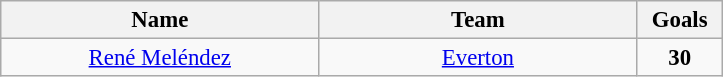<table class="wikitable" style="font-size:95%; text-align:center;">
<tr>
<th width="205">Name</th>
<th width="205">Team</th>
<th width="50">Goals</th>
</tr>
<tr>
<td> <a href='#'>René Meléndez</a></td>
<td><a href='#'>Everton</a></td>
<td><strong>30</strong></td>
</tr>
</table>
